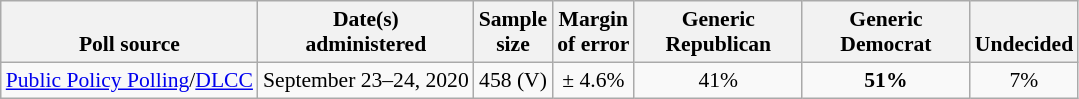<table class="wikitable" style="font-size:90%;text-align:center;">
<tr valign=bottom>
<th>Poll source</th>
<th>Date(s)<br>administered</th>
<th>Sample<br>size</th>
<th>Margin<br>of error</th>
<th style="width:105px">Generic<br>Republican</th>
<th style="width:105px">Generic<br>Democrat</th>
<th>Undecided</th>
</tr>
<tr>
<td style="text-align:left;"><a href='#'>Public Policy Polling</a>/<a href='#'>DLCC</a></td>
<td>September 23–24, 2020</td>
<td>458 (V)</td>
<td>± 4.6%</td>
<td>41%</td>
<td><strong>51%</strong></td>
<td>7%</td>
</tr>
</table>
